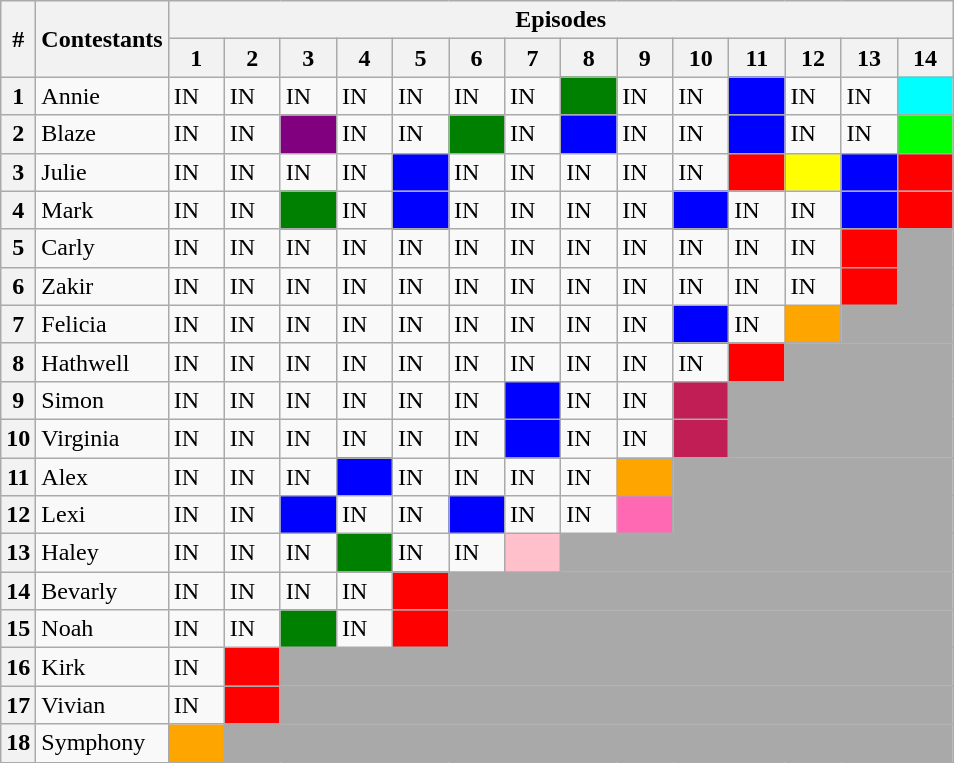<table class="wikitable">
<tr>
<th rowspan=2>#</th>
<th rowspan=2>Contestants</th>
<th colspan=14>Episodes</th>
</tr>
<tr>
<th width="30">1</th>
<th width="30">2</th>
<th width="30">3</th>
<th width="30">4</th>
<th width="30">5</th>
<th width="30">6</th>
<th width="30">7</th>
<th width="30">8</th>
<th width="30">9</th>
<th width="30">10</th>
<th width="30">11</th>
<th width="30">12</th>
<th width="30">13</th>
<th width="30">14</th>
</tr>
<tr>
<th>1</th>
<td>Annie</td>
<td>IN</td>
<td>IN</td>
<td>IN</td>
<td>IN</td>
<td>IN</td>
<td>IN</td>
<td>IN</td>
<td style="background:green;"></td>
<td>IN</td>
<td>IN</td>
<td style="background:blue;"></td>
<td>IN</td>
<td>IN</td>
<td style="background:#00FFFF;"></td>
</tr>
<tr>
<th>2</th>
<td>Blaze</td>
<td>IN</td>
<td>IN</td>
<td style="background:purple;"></td>
<td>IN</td>
<td>IN</td>
<td style="background:green;"></td>
<td>IN</td>
<td style="background:blue;"></td>
<td>IN</td>
<td>IN</td>
<td style="background:blue;"></td>
<td>IN</td>
<td>IN</td>
<td style="background:#00FF00;"></td>
</tr>
<tr>
<th>3</th>
<td>Julie</td>
<td>IN</td>
<td>IN</td>
<td>IN</td>
<td>IN</td>
<td style="background:blue;"></td>
<td>IN</td>
<td>IN</td>
<td>IN</td>
<td>IN</td>
<td>IN</td>
<td style="background:red;"></td>
<td style="background:yellow;"></td>
<td style="background:blue;"></td>
<td style="background:red;"></td>
</tr>
<tr>
<th>4</th>
<td>Mark</td>
<td>IN</td>
<td>IN</td>
<td style="background:green;"></td>
<td>IN</td>
<td style="background:blue;"></td>
<td>IN</td>
<td>IN</td>
<td>IN</td>
<td>IN</td>
<td style="background:blue;"></td>
<td>IN</td>
<td>IN</td>
<td style="background:blue;"></td>
<td style="background:red;"></td>
</tr>
<tr>
<th>5</th>
<td>Carly</td>
<td>IN</td>
<td>IN</td>
<td>IN</td>
<td>IN</td>
<td>IN</td>
<td>IN</td>
<td>IN</td>
<td>IN</td>
<td>IN</td>
<td>IN</td>
<td>IN</td>
<td>IN</td>
<td style="background:red;"></td>
<td style="background:darkGrey;" colspan=1></td>
</tr>
<tr>
<th>6</th>
<td>Zakir</td>
<td>IN</td>
<td>IN</td>
<td>IN</td>
<td>IN</td>
<td>IN</td>
<td>IN</td>
<td>IN</td>
<td>IN</td>
<td>IN</td>
<td>IN</td>
<td>IN</td>
<td>IN</td>
<td style="background:red;"></td>
<td style="background:darkGrey;" colspan=1></td>
</tr>
<tr>
<th>7</th>
<td>Felicia</td>
<td>IN</td>
<td>IN</td>
<td>IN</td>
<td>IN</td>
<td>IN</td>
<td>IN</td>
<td>IN</td>
<td>IN</td>
<td>IN</td>
<td style="background:blue;"></td>
<td>IN</td>
<td style="background:orange;"></td>
<td style="background:darkGrey;" colspan=2></td>
</tr>
<tr>
<th>8</th>
<td>Hathwell</td>
<td>IN</td>
<td>IN</td>
<td>IN</td>
<td>IN</td>
<td>IN</td>
<td>IN</td>
<td>IN</td>
<td>IN</td>
<td>IN</td>
<td>IN</td>
<td style="background:red;"></td>
<td style="background:darkGrey;" colspan=3></td>
</tr>
<tr>
<th>9</th>
<td>Simon</td>
<td>IN</td>
<td>IN</td>
<td>IN</td>
<td>IN</td>
<td>IN</td>
<td>IN</td>
<td style="background:blue;"></td>
<td>IN</td>
<td>IN</td>
<td style="background:#C21E56;"></td>
<td style="background:darkGrey;" colspan=4></td>
</tr>
<tr>
<th>10</th>
<td>Virginia</td>
<td>IN</td>
<td>IN</td>
<td>IN</td>
<td>IN</td>
<td>IN</td>
<td>IN</td>
<td style="background:blue;"></td>
<td>IN</td>
<td>IN</td>
<td style="background:#C21E56;"></td>
<td style="background:darkGrey;" colspan=4></td>
</tr>
<tr>
<th>11</th>
<td>Alex</td>
<td>IN</td>
<td>IN</td>
<td>IN</td>
<td style="background:blue;"></td>
<td>IN</td>
<td>IN</td>
<td>IN</td>
<td>IN</td>
<td style="background:orange;"></td>
<td style="background:darkGrey;" colspan=5></td>
</tr>
<tr>
<th>12</th>
<td>Lexi</td>
<td>IN</td>
<td>IN</td>
<td style="background:blue;"></td>
<td>IN</td>
<td>IN</td>
<td style="background:blue;"></td>
<td>IN</td>
<td>IN</td>
<td style="background:hotpink;"></td>
<td style="background:darkGrey;" colspan=5></td>
</tr>
<tr>
<th>13</th>
<td>Haley</td>
<td>IN</td>
<td>IN</td>
<td>IN</td>
<td style="background:green;"></td>
<td>IN</td>
<td>IN</td>
<td style="background:pink;"></td>
<td style="background:darkGrey;" colspan=7></td>
</tr>
<tr>
<th>14</th>
<td>Bevarly</td>
<td>IN</td>
<td>IN</td>
<td>IN</td>
<td>IN</td>
<td style="background:red;"></td>
<td style="background:darkGrey;" colspan=9></td>
</tr>
<tr>
<th>15</th>
<td>Noah</td>
<td>IN</td>
<td>IN</td>
<td style="background:green;"></td>
<td>IN</td>
<td style="background:red;"></td>
<td style="background:darkGrey;" colspan=9></td>
</tr>
<tr>
<th>16</th>
<td>Kirk</td>
<td>IN</td>
<td style="background:red;"></td>
<td style="background:darkGrey;" colspan=12></td>
</tr>
<tr>
<th>17</th>
<td>Vivian</td>
<td>IN</td>
<td style="background:red;"></td>
<td style="background:darkGrey;" colspan=12></td>
</tr>
<tr>
<th>18</th>
<td>Symphony</td>
<td style="background:orange;"></td>
<td style="background:darkGrey;" colspan=13></td>
</tr>
</table>
